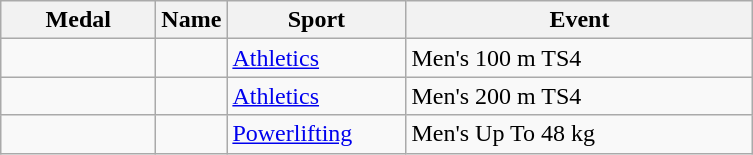<table class="wikitable sortable">
<tr>
<th style="width:6em">Medal</th>
<th>Name</th>
<th style="width:7em">Sport</th>
<th style="width:14em">Event</th>
</tr>
<tr>
<td></td>
<td></td>
<td> <a href='#'>Athletics</a></td>
<td>Men's 100 m TS4</td>
</tr>
<tr>
<td></td>
<td></td>
<td> <a href='#'>Athletics</a></td>
<td>Men's 200 m TS4</td>
</tr>
<tr>
<td></td>
<td></td>
<td> <a href='#'>Powerlifting</a></td>
<td>Men's Up To 48 kg</td>
</tr>
</table>
